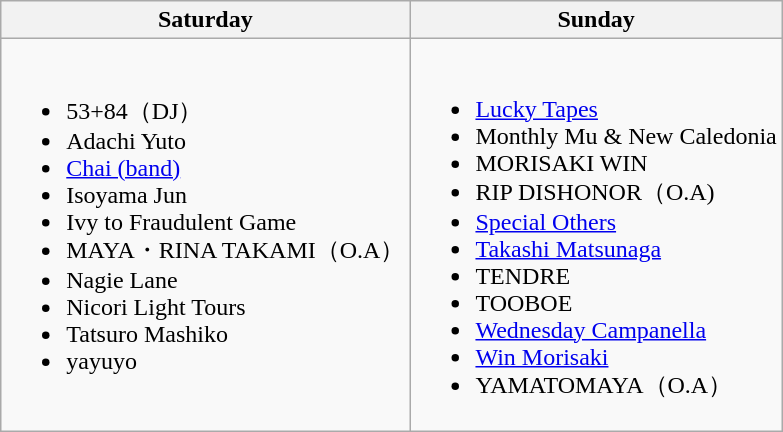<table class="wikitable">
<tr>
<th>Saturday</th>
<th>Sunday</th>
</tr>
<tr valign="top">
<td><br><ul><li>53+84（DJ）</li><li>Adachi Yuto</li><li><a href='#'>Chai (band)</a></li><li>Isoyama Jun</li><li>Ivy to Fraudulent Game</li><li>MAYA・RINA TAKAMI（O.A）</li><li>Nagie Lane</li><li>Nicori Light Tours</li><li>Tatsuro Mashiko</li><li>yayuyo</li></ul></td>
<td><br><ul><li><a href='#'>Lucky Tapes</a></li><li>Monthly Mu & New Caledonia</li><li>MORISAKI WIN</li><li>RIP DISHONOR（O.A)</li><li><a href='#'>Special Others</a></li><li><a href='#'>Takashi Matsunaga</a></li><li>TENDRE</li><li>TOOBOE</li><li><a href='#'>Wednesday Campanella</a></li><li><a href='#'>Win Morisaki</a></li><li>YAMATOMAYA（O.A）</li></ul></td>
</tr>
</table>
